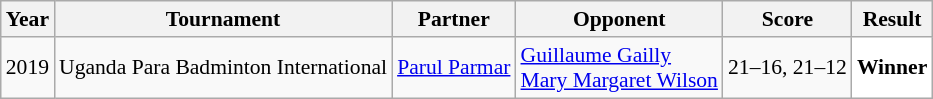<table class="sortable wikitable" style="font-size: 90%;">
<tr>
<th>Year</th>
<th>Tournament</th>
<th>Partner</th>
<th>Opponent</th>
<th>Score</th>
<th>Result</th>
</tr>
<tr>
<td align="center">2019</td>
<td align="left">Uganda Para Badminton International</td>
<td> <a href='#'>Parul Parmar</a></td>
<td align="left"> <a href='#'>Guillaume Gailly</a><br> <a href='#'>Mary Margaret Wilson</a></td>
<td align="left">21–16, 21–12</td>
<td style="text-align:left; background:white"> <strong>Winner</strong></td>
</tr>
</table>
